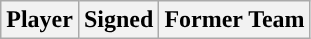<table class="wikitable sortable sortable">
<tr>
<th>Player</th>
<th>Signed</th>
<th>Former Team</th>
</tr>
</table>
